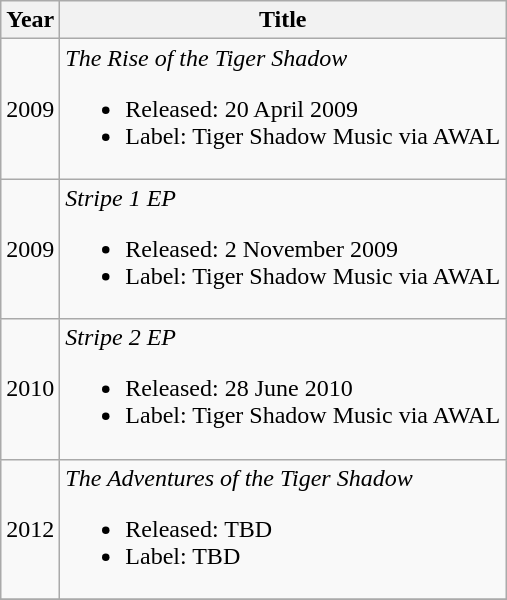<table class="wikitable">
<tr>
<th>Year</th>
<th>Title</th>
</tr>
<tr>
<td>2009</td>
<td><em>The Rise of the Tiger Shadow</em><br><ul><li>Released: 20 April 2009</li><li>Label: Tiger Shadow Music via AWAL</li></ul></td>
</tr>
<tr>
<td>2009</td>
<td><em>Stripe 1 EP</em><br><ul><li>Released: 2 November 2009</li><li>Label: Tiger Shadow Music via AWAL</li></ul></td>
</tr>
<tr>
<td>2010</td>
<td><em>Stripe 2 EP</em><br><ul><li>Released: 28 June 2010</li><li>Label: Tiger Shadow Music via AWAL</li></ul></td>
</tr>
<tr>
<td>2012</td>
<td><em>The Adventures of the Tiger Shadow</em><br><ul><li>Released: TBD</li><li>Label: TBD</li></ul></td>
</tr>
<tr>
</tr>
</table>
